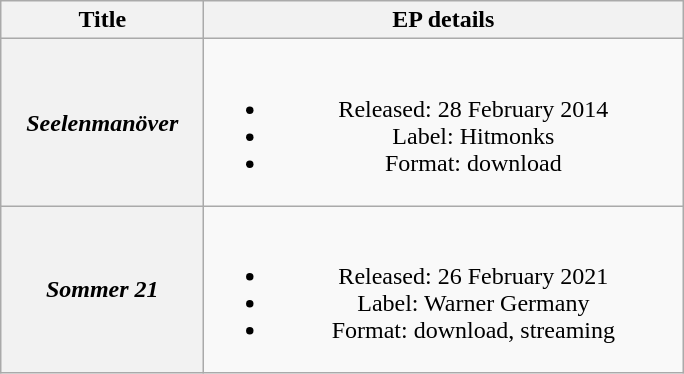<table class="wikitable plainrowheaders" style="text-align:center;">
<tr>
<th scope="col" style="width:8em;">Title</th>
<th scope="col" style="width:19.5em;">EP details</th>
</tr>
<tr>
<th scope="row"><em>Seelenmanöver</em></th>
<td><br><ul><li>Released: 28 February 2014</li><li>Label: Hitmonks</li><li>Format: download</li></ul></td>
</tr>
<tr>
<th scope="row"><em>Sommer 21</em></th>
<td><br><ul><li>Released: 26 February 2021</li><li>Label: Warner Germany</li><li>Format: download, streaming</li></ul></td>
</tr>
</table>
